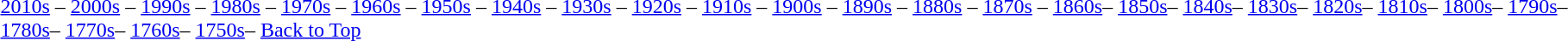<table class="toccolours" align="left">
<tr>
<td><br><a href='#'>2010s</a> – <a href='#'>2000s</a> – <a href='#'>1990s</a> – <a href='#'>1980s</a> – <a href='#'>1970s</a> – <a href='#'>1960s</a> – <a href='#'>1950s</a> – <a href='#'>1940s</a> – <a href='#'>1930s</a> – <a href='#'>1920s</a> – <a href='#'>1910s</a> – <a href='#'>1900s</a> – <a href='#'>1890s</a> – <a href='#'>1880s</a> – <a href='#'>1870s</a> – <a href='#'>1860s</a>– <a href='#'>1850s</a>– <a href='#'>1840s</a>– <a href='#'>1830s</a>– <a href='#'>1820s</a>– <a href='#'>1810s</a>– <a href='#'>1800s</a>– <a href='#'>1790s</a>– <a href='#'>1780s</a>– <a href='#'>1770s</a>– <a href='#'>1760s</a>– <a href='#'>1750s</a>– <a href='#'>Back to Top</a></td>
</tr>
</table>
